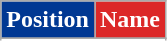<table class="wikitable">
<tr>
<th style="background:#003893; color:#fff;" scope="col">Position</th>
<th style="background:#DC2828; color:#fff;" scope="col">Name</th>
</tr>
<tr>
</tr>
<tr>
</tr>
</table>
